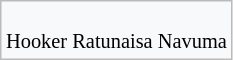<table style="float:left; margin:0.1em 0.5em 1.5em 0; border:1px solid #bbb; background-color:#f8f9fa;">
<tr style="font-size:85%; padding:5px 1px;">
<td style="vertical-align: top;"><br>Hooker Ratunaisa Navuma</td>
</tr>
</table>
